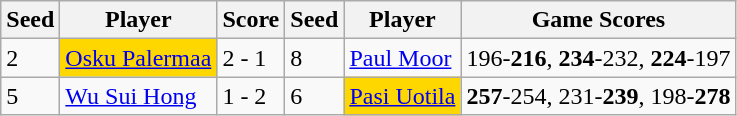<table class="wikitable">
<tr>
<th>Seed</th>
<th>Player</th>
<th>Score</th>
<th>Seed</th>
<th>Player</th>
<th>Game Scores</th>
</tr>
<tr>
<td>2</td>
<td bgcolor="gold"> <a href='#'>Osku Palermaa</a></td>
<td>2 - 1</td>
<td>8</td>
<td> <a href='#'>Paul Moor</a></td>
<td>196-<strong>216</strong>, <strong>234</strong>-232, <strong>224</strong>-197</td>
</tr>
<tr>
<td>5</td>
<td> <a href='#'>Wu Sui Hong</a></td>
<td>1 - 2</td>
<td>6</td>
<td bgcolor="gold"> <a href='#'>Pasi Uotila</a></td>
<td><strong>257</strong>-254, 231-<strong>239</strong>, 198-<strong>278</strong></td>
</tr>
</table>
